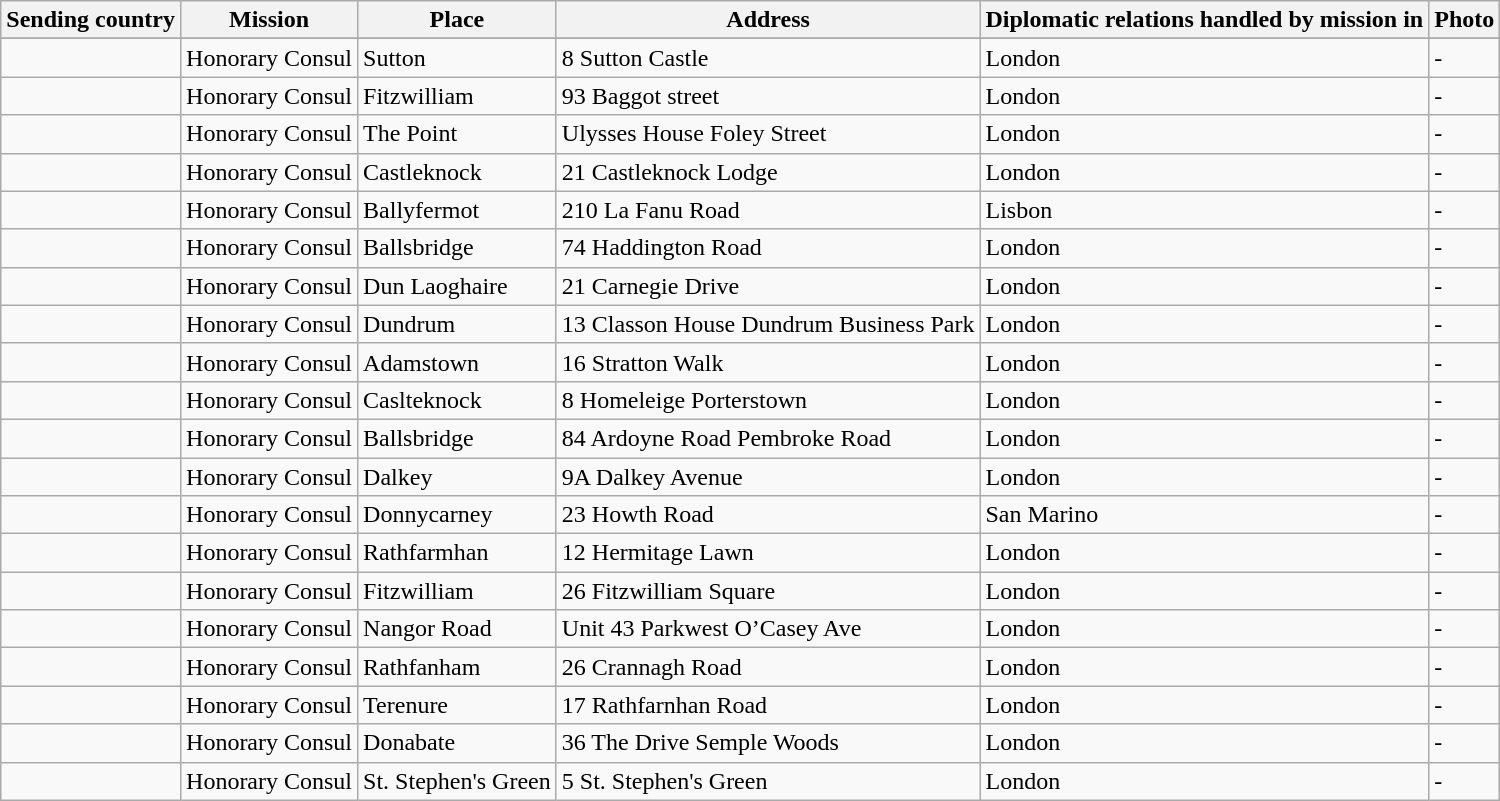<table class="wikitable sortable">
<tr valign="middle">
<th>Sending country</th>
<th>Mission</th>
<th>Place</th>
<th>Address</th>
<th>Diplomatic relations handled by mission in</th>
<th>Photo</th>
</tr>
<tr style="font-weight:bold; background-color: #DDDDDD">
</tr>
<tr>
<td></td>
<td>Honorary Consul</td>
<td>Sutton</td>
<td>8 Sutton Castle</td>
<td>London</td>
<td>-</td>
</tr>
<tr>
<td></td>
<td>Honorary Consul</td>
<td>Fitzwilliam</td>
<td>93 Baggot street</td>
<td>London</td>
<td>-</td>
</tr>
<tr>
<td></td>
<td>Honorary Consul</td>
<td>The Point</td>
<td>Ulysses House  Foley Street</td>
<td>London</td>
<td>-</td>
</tr>
<tr>
<td></td>
<td>Honorary Consul</td>
<td>Castleknock</td>
<td>21 Castleknock Lodge</td>
<td>London</td>
<td>-</td>
</tr>
<tr>
<td></td>
<td>Honorary Consul</td>
<td>Ballyfermot</td>
<td>210 La Fanu Road</td>
<td>Lisbon</td>
<td>-</td>
</tr>
<tr>
<td></td>
<td>Honorary Consul</td>
<td>Ballsbridge</td>
<td>74 Haddington Road</td>
<td>London</td>
<td>-</td>
</tr>
<tr>
<td></td>
<td>Honorary Consul</td>
<td>Dun Laoghaire</td>
<td>21 Carnegie Drive</td>
<td>London</td>
<td>-</td>
</tr>
<tr>
<td></td>
<td>Honorary Consul</td>
<td>Dundrum</td>
<td>13 Classon House Dundrum Business Park</td>
<td>London</td>
<td>-</td>
</tr>
<tr>
<td></td>
<td>Honorary Consul</td>
<td>Adamstown</td>
<td>16 Stratton Walk</td>
<td>London</td>
<td>-</td>
</tr>
<tr>
<td></td>
<td>Honorary Consul</td>
<td>Caslteknock</td>
<td>8 Homeleige Porterstown</td>
<td>London</td>
<td>-</td>
</tr>
<tr>
<td></td>
<td>Honorary Consul</td>
<td>Ballsbridge</td>
<td>84 Ardoyne Road Pembroke Road</td>
<td>London</td>
<td>-</td>
</tr>
<tr>
<td></td>
<td>Honorary Consul</td>
<td>Dalkey</td>
<td>9A Dalkey Avenue</td>
<td>London</td>
<td>-</td>
</tr>
<tr>
<td></td>
<td>Honorary Consul</td>
<td>Donnycarney</td>
<td>23 Howth Road</td>
<td>San Marino</td>
<td>-</td>
</tr>
<tr>
<td></td>
<td>Honorary Consul</td>
<td>Rathfarmhan</td>
<td>12 Hermitage Lawn</td>
<td>London</td>
<td>-</td>
</tr>
<tr>
<td></td>
<td>Honorary Consul</td>
<td>Fitzwilliam</td>
<td>26 Fitzwilliam Square</td>
<td>London</td>
<td>-</td>
</tr>
<tr>
<td></td>
<td>Honorary Consul</td>
<td>Nangor Road</td>
<td>Unit 43 Parkwest O’Casey Ave</td>
<td>London</td>
<td>-</td>
</tr>
<tr>
<td></td>
<td>Honorary Consul</td>
<td>Rathfanham</td>
<td>26 Crannagh Road</td>
<td>London</td>
<td>-</td>
</tr>
<tr>
<td></td>
<td>Honorary Consul</td>
<td>Terenure</td>
<td>17 Rathfarnhan Road</td>
<td>London</td>
<td>-</td>
</tr>
<tr>
<td></td>
<td>Honorary Consul</td>
<td>Donabate</td>
<td>36 The Drive Semple Woods</td>
<td>London</td>
<td>-</td>
</tr>
<tr>
<td></td>
<td>Honorary Consul</td>
<td>St. Stephen's Green</td>
<td>5 St. Stephen's Green</td>
<td>London</td>
<td>-</td>
</tr>
</table>
